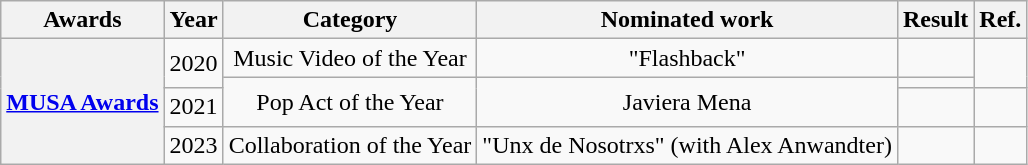<table class="wikitable plainrowheaders" style="text-align:center;">
<tr>
<th scope="col">Awards</th>
<th>Year</th>
<th>Category</th>
<th>Nominated work</th>
<th>Result</th>
<th>Ref.</th>
</tr>
<tr>
<th scope="row" rowspan="4"><a href='#'>MUSA Awards</a></th>
<td rowspan="2">2020</td>
<td>Music Video of the Year</td>
<td>"Flashback"</td>
<td></td>
<td rowspan="2"></td>
</tr>
<tr>
<td rowspan="2">Pop Act of the Year</td>
<td rowspan="2">Javiera Mena</td>
<td></td>
</tr>
<tr>
<td>2021</td>
<td></td>
<td></td>
</tr>
<tr>
<td>2023</td>
<td>Collaboration of the Year</td>
<td>"Unx de Nosotrxs" (with Alex Anwandter)</td>
<td></td>
<td></td>
</tr>
</table>
